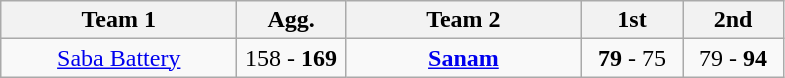<table class="wikitable" style="text-align:center">
<tr>
<th width=150>Team 1</th>
<th width=65>Agg.</th>
<th width=150>Team 2</th>
<th width=60>1st</th>
<th width=60>2nd</th>
</tr>
<tr>
<td><a href='#'>Saba Battery</a></td>
<td>158 - <strong>169</strong></td>
<td><strong><a href='#'>Sanam</a></strong></td>
<td><strong>79</strong> - 75</td>
<td>79 - <strong>94</strong></td>
</tr>
</table>
